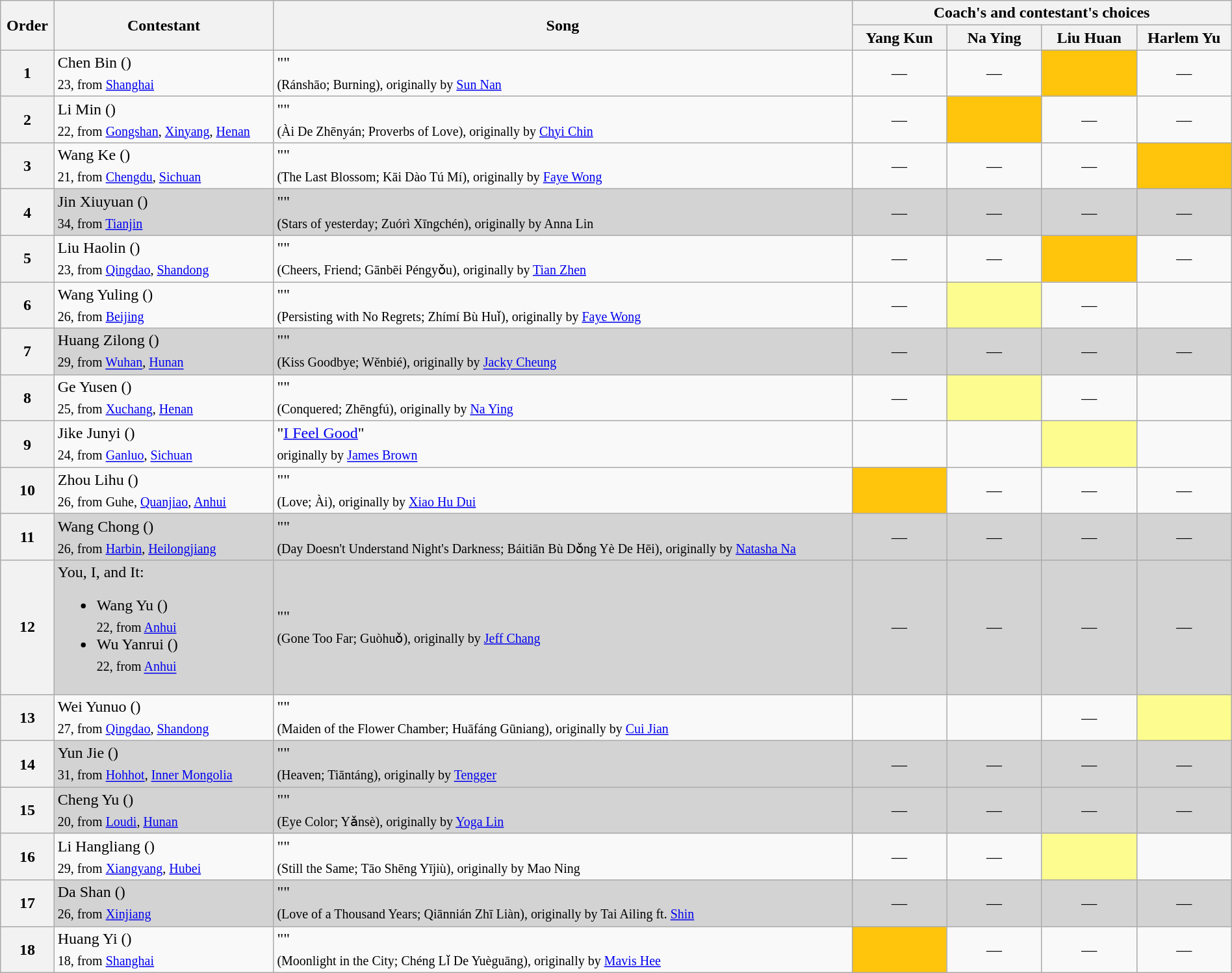<table class="wikitable" style="width:100%;">
<tr>
<th rowspan=2>Order</th>
<th rowspan=2>Contestant</th>
<th rowspan=2>Song</th>
<th colspan=4>Coach's and contestant's choices</th>
</tr>
<tr>
<th width="90">Yang Kun</th>
<th width="90">Na Ying</th>
<th width="90">Liu Huan</th>
<th width="90">Harlem Yu</th>
</tr>
<tr>
<th align="center"><strong>1</strong></th>
<td>Chen Bin ()<br><sub>23, from <a href='#'>Shanghai</a></sub></td>
<td>""<br><sub>(Ránshāo; Burning), originally by <a href='#'>Sun Nan</a></sub></td>
<td style="text-align:center;">—</td>
<td style="text-align:center;">—</td>
<td style="background:#ffc40c;text-align:center;"></td>
<td style="text-align:center;">—</td>
</tr>
<tr>
<th align="center"><strong>2</strong></th>
<td>Li Min ()<br><sub>22, from <a href='#'>Gongshan</a>, <a href='#'>Xinyang</a>, <a href='#'>Henan</a></sub></td>
<td>""<br><sub>(Ài De Zhēnyán; Proverbs of Love), originally by <a href='#'>Chyi Chin</a></sub></td>
<td style="text-align:center;">—</td>
<td style="background:#ffc40c;text-align:center;"></td>
<td style="text-align:center;">—</td>
<td style="text-align:center;">—</td>
</tr>
<tr>
<th align="center"><strong>3</strong></th>
<td>Wang Ke ()<br><sub>21, from <a href='#'>Chengdu</a>, <a href='#'>Sichuan</a></sub></td>
<td>""<br><sub>(The Last Blossom; Kāi Dào Tú Mí), originally by <a href='#'>Faye Wong</a></sub></td>
<td style="text-align:center;">—</td>
<td style="text-align:center;">—</td>
<td style="text-align:center;">—</td>
<td style="background:#ffc40c;text-align:center;"></td>
</tr>
<tr bgcolor="lightgrey">
<th align="center"><strong>4</strong></th>
<td>Jin Xiuyuan ()<br><sub>34, from <a href='#'>Tianjin</a></sub></td>
<td>""<br><sub>(Stars of yesterday; Zuórì Xīngchén), originally by Anna Lin</sub></td>
<td style="text-align:center;">—</td>
<td style="text-align:center;">—</td>
<td style="text-align:center;">—</td>
<td style="text-align:center;">—</td>
</tr>
<tr>
<th align="center"><strong>5</strong></th>
<td>Liu Haolin ()<br><sub>23, from <a href='#'>Qingdao</a>, <a href='#'>Shandong</a></sub></td>
<td>""<br><sub>(Cheers, Friend; Gānbēi Péngyǒu), originally by <a href='#'>Tian Zhen</a></sub></td>
<td style="text-align:center;">—</td>
<td style="text-align:center;">—</td>
<td style="background:#ffc40c;text-align:center;"></td>
<td style="text-align:center;">—</td>
</tr>
<tr>
<th align="center"><strong>6</strong></th>
<td>Wang Yuling ()<br><sub>26, from <a href='#'>Beijing</a></sub></td>
<td>""<br><sub>(Persisting with No Regrets; Zhímí Bù Huǐ), originally by <a href='#'>Faye Wong</a></sub></td>
<td style="text-align:center;">—</td>
<td style="background:#fdfc8f;text-align:center;"></td>
<td style="text-align:center;">—</td>
<td style="text-align:center;"></td>
</tr>
<tr bgcolor="lightgrey">
<th align="center"><strong>7</strong></th>
<td>Huang Zilong ()<br><sub>29, from <a href='#'>Wuhan</a>, <a href='#'>Hunan</a></sub></td>
<td>""<br><sub>(Kiss Goodbye; Wěnbié), originally by <a href='#'>Jacky Cheung</a></sub></td>
<td style="text-align:center;">—</td>
<td style="text-align:center;">—</td>
<td style="text-align:center;">—</td>
<td style="text-align:center;">—</td>
</tr>
<tr>
<th align="center"><strong>8</strong></th>
<td>Ge Yusen ()<br><sub>25, from <a href='#'>Xuchang</a>, <a href='#'>Henan</a></sub></td>
<td>""<br><sub>(Conquered; Zhēngfú), originally by <a href='#'>Na Ying</a></sub></td>
<td style="text-align:center;">—</td>
<td style="background:#fdfc8f;text-align:center;"></td>
<td style="text-align:center;">—</td>
<td style="text-align:center;"></td>
</tr>
<tr>
<th align="center"><strong>9</strong></th>
<td>Jike Junyi ()<br><sub>24, from <a href='#'>Ganluo</a>, <a href='#'>Sichuan</a></sub></td>
<td>"<a href='#'>I Feel Good</a>"<br><sub>originally by <a href='#'>James Brown</a></sub></td>
<td style="text-align:center;"></td>
<td style="text-align:center;"></td>
<td style="background:#fdfc8f;text-align:center;"></td>
<td style="text-align:center;"></td>
</tr>
<tr>
<th align="center"><strong>10</strong></th>
<td>Zhou Lihu ()<br><sub>26, from Guhe, <a href='#'>Quanjiao</a>, <a href='#'>Anhui</a></sub></td>
<td>""<br><sub>(Love; Ài), originally by <a href='#'>Xiao Hu Dui</a></sub></td>
<td style="background:#ffc40c;text-align:center;"></td>
<td style="text-align:center;">—</td>
<td style="text-align:center;">—</td>
<td style="text-align:center;">—</td>
</tr>
<tr bgcolor="lightgrey">
<th align="center"><strong>11</strong></th>
<td>Wang Chong ()<br><sub>26, from <a href='#'>Harbin</a>, <a href='#'>Heilongjiang</a></sub></td>
<td>""<br><sub>(Day Doesn't Understand Night's Darkness; Báitiān Bù Dǒng Yè De Hēi), originally by <a href='#'>Natasha Na</a></sub></td>
<td style="text-align:center;">—</td>
<td style="text-align:center;">—</td>
<td style="text-align:center;">—</td>
<td style="text-align:center;">—</td>
</tr>
<tr bgcolor="lightgrey">
<th align="center"><strong>12</strong></th>
<td>You, I, and It:<br><ul><li><div>Wang Yu ()<br><sub>22, from <a href='#'>Anhui</a></sub></div></li><li><div>Wu Yanrui ()<br><sub>22, from <a href='#'>Anhui</a></sub></div></li></ul></td>
<td>""<br><sub>(Gone Too Far; Guòhuǒ), originally by <a href='#'>Jeff Chang</a></sub></td>
<td style="text-align:center;">—</td>
<td style="text-align:center;">—</td>
<td style="text-align:center;">—</td>
<td style="text-align:center;">—</td>
</tr>
<tr>
<th align="center"><strong>13</strong></th>
<td>Wei Yunuo ()<br><sub>27, from <a href='#'>Qingdao</a>, <a href='#'>Shandong</a></sub></td>
<td>""<br><sub>(Maiden of the Flower Chamber; Huāfáng Gūniang), originally by <a href='#'>Cui Jian</a></sub></td>
<td style="text-align:center;"></td>
<td style="text-align:center;"></td>
<td style="text-align:center;">—</td>
<td style="background:#fdfc8f;text-align:center;"></td>
</tr>
<tr bgcolor="lightgrey">
<th align="center"><strong>14</strong></th>
<td>Yun Jie ()<br><sub>31, from <a href='#'>Hohhot</a>, <a href='#'>Inner Mongolia</a></sub></td>
<td>""<br><sub>(Heaven; Tiāntáng), originally by <a href='#'>Tengger</a></sub></td>
<td style="text-align:center;">—</td>
<td style="text-align:center;">—</td>
<td style="text-align:center;">—</td>
<td style="text-align:center;">—</td>
</tr>
<tr bgcolor="lightgrey">
<th align="center"><strong>15</strong></th>
<td>Cheng Yu ()<br><sub>20, from <a href='#'>Loudi</a>, <a href='#'>Hunan</a></sub></td>
<td>""<br><sub>(Eye Color; Yǎnsè), originally by <a href='#'>Yoga Lin</a></sub></td>
<td style="text-align:center;">—</td>
<td style="text-align:center;">—</td>
<td style="text-align:center;">—</td>
<td style="text-align:center;">—</td>
</tr>
<tr>
<th align="center"><strong>16</strong></th>
<td>Li Hangliang ()<br><sub>29, from <a href='#'>Xiangyang</a>, <a href='#'>Hubei</a></sub></td>
<td>""<br><sub>(Still the Same; Tāo Shēng Yījiù), originally by Mao Ning</sub></td>
<td style="text-align:center;">—</td>
<td style="text-align:center;">—</td>
<td style="background:#fdfc8f;text-align:center;"></td>
<td style="text-align:center;"></td>
</tr>
<tr bgcolor="lightgrey">
<th align="center"><strong>17</strong></th>
<td>Da Shan ()<br><sub>26, from <a href='#'>Xinjiang</a></sub></td>
<td>""<br><sub>(Love of a Thousand Years; Qiānnián Zhī Liàn), originally by Tai Ailing ft. <a href='#'>Shin</a></sub></td>
<td style="text-align:center;">—</td>
<td style="text-align:center;">—</td>
<td style="text-align:center;">—</td>
<td style="text-align:center;">—</td>
</tr>
<tr>
<th align="center"><strong>18</strong></th>
<td>Huang Yi ()<br><sub>18, from <a href='#'>Shanghai</a></sub></td>
<td>""<br><sub>(Moonlight in the City; Chéng Lǐ De Yuèguāng), originally by <a href='#'>Mavis Hee</a></sub></td>
<td style="background:#ffc40c;text-align:center;"></td>
<td style="text-align:center;">—</td>
<td style="text-align:center;">—</td>
<td style="text-align:center;">—</td>
</tr>
</table>
